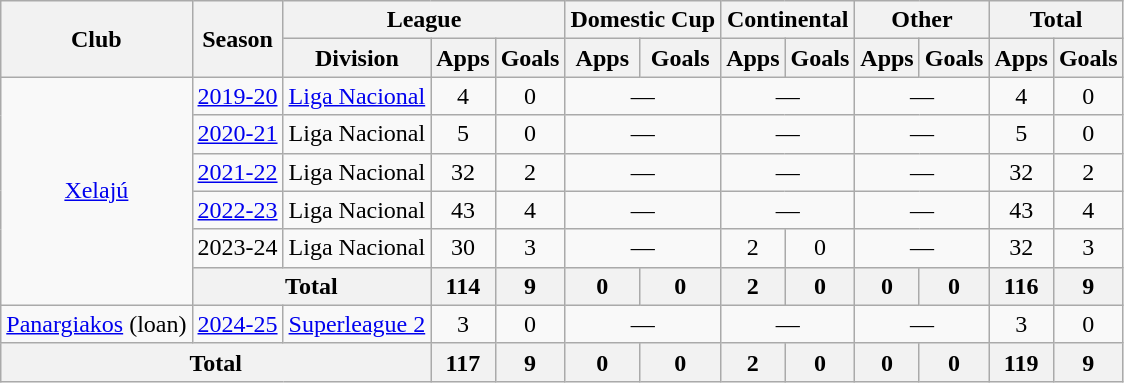<table class=wikitable style=text-align:center>
<tr>
<th rowspan=2>Club</th>
<th rowspan=2>Season</th>
<th colspan=3>League</th>
<th colspan=2>Domestic Cup</th>
<th colspan=2>Continental</th>
<th colspan=2>Other</th>
<th colspan=2>Total</th>
</tr>
<tr>
<th>Division</th>
<th>Apps</th>
<th>Goals</th>
<th>Apps</th>
<th>Goals</th>
<th>Apps</th>
<th>Goals</th>
<th>Apps</th>
<th>Goals</th>
<th>Apps</th>
<th>Goals</th>
</tr>
<tr>
<td rowspan=6><a href='#'>Xelajú</a></td>
<td><a href='#'>2019-20</a></td>
<td><a href='#'>Liga Nacional</a></td>
<td>4</td>
<td>0</td>
<td colspan="2">—</td>
<td colspan="2">—</td>
<td colspan="2">—</td>
<td>4</td>
<td>0</td>
</tr>
<tr>
<td><a href='#'>2020-21</a></td>
<td>Liga Nacional</td>
<td>5</td>
<td>0</td>
<td colspan="2">—</td>
<td colspan="2">—</td>
<td colspan="2">—</td>
<td>5</td>
<td>0</td>
</tr>
<tr>
<td><a href='#'>2021-22</a></td>
<td>Liga Nacional</td>
<td>32</td>
<td>2</td>
<td colspan="2">—</td>
<td colspan="2">—</td>
<td colspan="2">—</td>
<td>32</td>
<td>2</td>
</tr>
<tr>
<td><a href='#'>2022-23</a></td>
<td>Liga Nacional</td>
<td>43</td>
<td>4</td>
<td colspan="2">—</td>
<td colspan="2">—</td>
<td colspan="2">—</td>
<td>43</td>
<td>4</td>
</tr>
<tr>
<td>2023-24</td>
<td>Liga Nacional</td>
<td>30</td>
<td>3</td>
<td colspan="2">—</td>
<td>2</td>
<td>0</td>
<td colspan="2">—</td>
<td>32</td>
<td>3</td>
</tr>
<tr>
<th colspan="2">Total</th>
<th>114</th>
<th>9</th>
<th>0</th>
<th>0</th>
<th>2</th>
<th>0</th>
<th>0</th>
<th>0</th>
<th>116</th>
<th>9</th>
</tr>
<tr>
<td><a href='#'>Panargiakos</a> (loan)</td>
<td><a href='#'>2024-25</a></td>
<td><a href='#'>Superleague 2</a></td>
<td>3</td>
<td>0</td>
<td colspan="2">—</td>
<td colspan="2">—</td>
<td colspan="2">—</td>
<td>3</td>
<td>0</td>
</tr>
<tr>
<th colspan="3">Total</th>
<th>117</th>
<th>9</th>
<th>0</th>
<th>0</th>
<th>2</th>
<th>0</th>
<th>0</th>
<th>0</th>
<th>119</th>
<th>9</th>
</tr>
</table>
